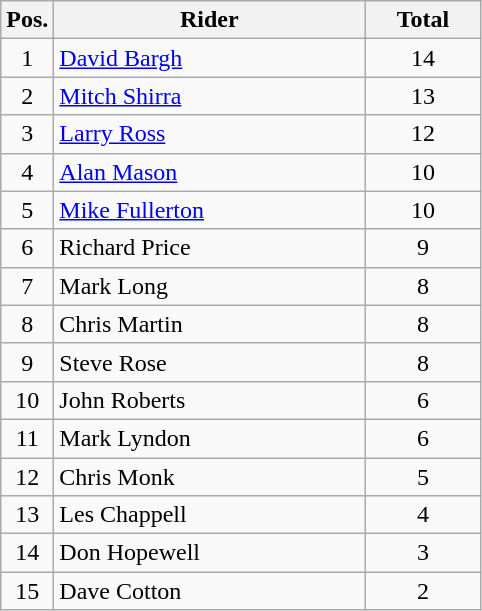<table class=wikitable>
<tr>
<th width=25px>Pos.</th>
<th width=200px>Rider</th>
<th width=70px>Total</th>
</tr>
<tr align=center >
<td>1</td>
<td align=left><a href='#'>David Bargh</a></td>
<td>14</td>
</tr>
<tr align=center >
<td>2</td>
<td align=left><a href='#'>Mitch Shirra</a></td>
<td>13</td>
</tr>
<tr align=center >
<td>3</td>
<td align=left><a href='#'>Larry Ross</a></td>
<td>12</td>
</tr>
<tr align=center >
<td>4</td>
<td align=left><a href='#'>Alan Mason</a></td>
<td>10</td>
</tr>
<tr align=center>
<td>5</td>
<td align=left><a href='#'>Mike Fullerton</a></td>
<td>10</td>
</tr>
<tr align=center>
<td>6</td>
<td align=left>Richard Price</td>
<td>9</td>
</tr>
<tr align=center>
<td>7</td>
<td align=left>Mark Long</td>
<td>8</td>
</tr>
<tr align=center>
<td>8</td>
<td align=left>Chris Martin</td>
<td>8</td>
</tr>
<tr align=center>
<td>9</td>
<td align=left>Steve Rose</td>
<td>8</td>
</tr>
<tr align=center>
<td>10</td>
<td align=left>John Roberts</td>
<td>6</td>
</tr>
<tr align=center>
<td>11</td>
<td align=left>Mark Lyndon</td>
<td>6</td>
</tr>
<tr align=center>
<td>12</td>
<td align=left>Chris Monk</td>
<td>5</td>
</tr>
<tr align=center>
<td>13</td>
<td align=left>Les Chappell</td>
<td>4</td>
</tr>
<tr align=center>
<td>14</td>
<td align=left>Don Hopewell</td>
<td>3</td>
</tr>
<tr align=center>
<td>15</td>
<td align=left>Dave Cotton</td>
<td>2</td>
</tr>
</table>
